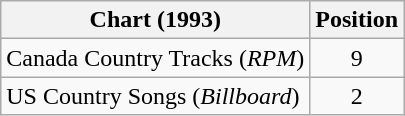<table class="wikitable sortable">
<tr>
<th>Chart (1993)</th>
<th>Position</th>
</tr>
<tr>
<td>Canada Country Tracks (<em>RPM</em>)</td>
<td align="center">9</td>
</tr>
<tr>
<td>US Country Songs (<em>Billboard</em>)</td>
<td align="center">2</td>
</tr>
</table>
